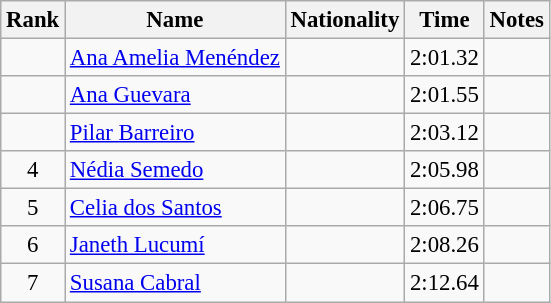<table class="wikitable sortable" style="text-align:center;font-size:95%">
<tr>
<th>Rank</th>
<th>Name</th>
<th>Nationality</th>
<th>Time</th>
<th>Notes</th>
</tr>
<tr>
<td></td>
<td align=left><a href='#'>Ana Amelia Menéndez</a></td>
<td align=left></td>
<td>2:01.32</td>
<td></td>
</tr>
<tr>
<td></td>
<td align=left><a href='#'>Ana Guevara</a></td>
<td align=left></td>
<td>2:01.55</td>
<td></td>
</tr>
<tr>
<td></td>
<td align=left><a href='#'>Pilar Barreiro</a></td>
<td align=left></td>
<td>2:03.12</td>
<td></td>
</tr>
<tr>
<td>4</td>
<td align=left><a href='#'>Nédia Semedo</a></td>
<td align=left></td>
<td>2:05.98</td>
<td></td>
</tr>
<tr>
<td>5</td>
<td align=left><a href='#'>Celia dos Santos</a></td>
<td align=left></td>
<td>2:06.75</td>
<td></td>
</tr>
<tr>
<td>6</td>
<td align=left><a href='#'>Janeth Lucumí</a></td>
<td align=left></td>
<td>2:08.26</td>
<td></td>
</tr>
<tr>
<td>7</td>
<td align=left><a href='#'>Susana Cabral</a></td>
<td align=left></td>
<td>2:12.64</td>
<td></td>
</tr>
</table>
